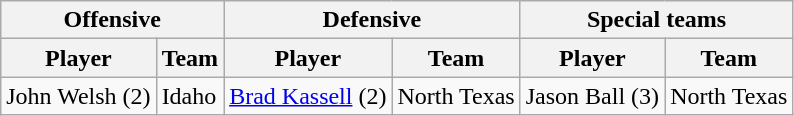<table class="wikitable">
<tr>
<th colspan="2">Offensive</th>
<th colspan="2">Defensive</th>
<th colspan="2">Special teams</th>
</tr>
<tr>
<th>Player</th>
<th>Team</th>
<th>Player</th>
<th>Team</th>
<th>Player</th>
<th>Team</th>
</tr>
<tr>
<td>John Welsh (2)</td>
<td>Idaho</td>
<td><a href='#'>Brad Kassell</a> (2)</td>
<td>North Texas</td>
<td>Jason Ball (3)</td>
<td>North Texas</td>
</tr>
</table>
